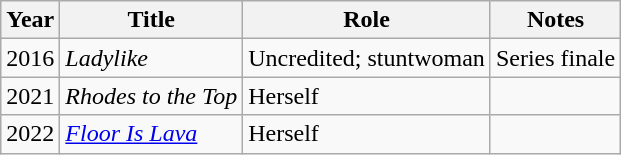<table class="wikitable sortable">
<tr>
<th>Year</th>
<th>Title</th>
<th>Role</th>
<th>Notes</th>
</tr>
<tr>
<td>2016</td>
<td><em>Ladylike</em></td>
<td>Uncredited; stuntwoman</td>
<td>Series finale</td>
</tr>
<tr>
<td>2021</td>
<td><em>Rhodes to the Top</em></td>
<td>Herself</td>
<td></td>
</tr>
<tr>
<td>2022</td>
<td><em><a href='#'>Floor Is Lava</a></em></td>
<td>Herself</td>
<td></td>
</tr>
</table>
